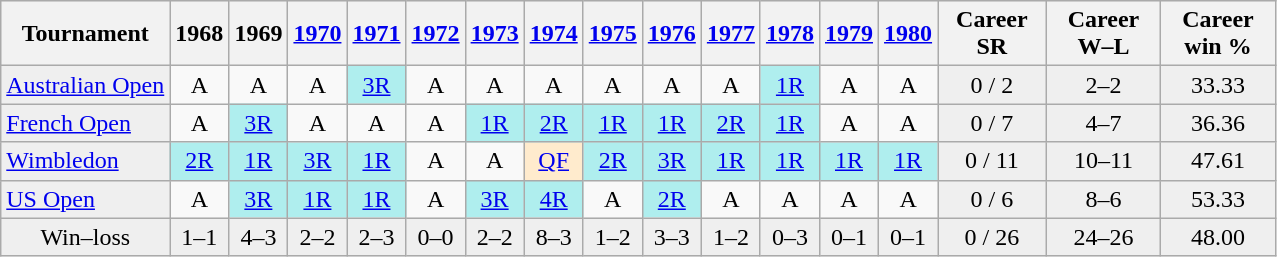<table class="wikitable" style="text-align:center;">
<tr style="background:#efefef;">
<th>Tournament</th>
<th>1968</th>
<th>1969</th>
<th><a href='#'>1970</a></th>
<th><a href='#'>1971</a></th>
<th><a href='#'>1972</a></th>
<th><a href='#'>1973</a></th>
<th><a href='#'>1974</a></th>
<th><a href='#'>1975</a></th>
<th><a href='#'>1976</a></th>
<th><a href='#'>1977</a></th>
<th><a href='#'>1978</a></th>
<th><a href='#'>1979</a></th>
<th><a href='#'>1980</a></th>
<th style="width:65px;">Career SR</th>
<th style="width:69px;">Career W–L</th>
<th style="width:69px;">Career win %</th>
</tr>
<tr>
<td style="background:#efefef;" align=left><a href='#'>Australian Open</a></td>
<td align="center">A</td>
<td align="center">A</td>
<td align="center">A</td>
<td align="center" style="background:#afeeee;"><a href='#'>3R</a></td>
<td align="center">A</td>
<td align="center">A</td>
<td align="center">A</td>
<td align="center">A</td>
<td align="center">A</td>
<td align="center">A</td>
<td align="center" style="background:#afeeee;"><a href='#'>1R</a></td>
<td align="center">A</td>
<td align="center">A</td>
<td style="background:#efefef;">0 / 2<br></td>
<td style="background:#efefef;">2–2</td>
<td style="background:#efefef;">33.33</td>
</tr>
<tr>
<td style="background:#efefef;" align=left><a href='#'>French Open</a></td>
<td align="center">A</td>
<td align="center" style="background:#afeeee;"><a href='#'>3R</a></td>
<td align="center">A</td>
<td align="center">A</td>
<td align="center">A</td>
<td align="center" style="background:#afeeee;"><a href='#'>1R</a></td>
<td align="center" style="background:#afeeee;"><a href='#'>2R</a></td>
<td align="center" style="background:#afeeee;"><a href='#'>1R</a></td>
<td align="center" style="background:#afeeee;"><a href='#'>1R</a></td>
<td align="center" style="background:#afeeee;"><a href='#'>2R</a></td>
<td align="center" style="background:#afeeee;"><a href='#'>1R</a></td>
<td align="center">A</td>
<td align="center">A</td>
<td style="background:#efefef;">0 / 7</td>
<td style="background:#efefef;">4–7</td>
<td style="background:#efefef;">36.36</td>
</tr>
<tr>
<td style="background:#efefef;" align=left><a href='#'>Wimbledon</a></td>
<td align="center" style="background:#afeeee;"><a href='#'>2R</a></td>
<td align="center" style="background:#afeeee;"><a href='#'>1R</a></td>
<td align="center" style="background:#afeeee;"><a href='#'>3R</a></td>
<td align="center" style="background:#afeeee;"><a href='#'>1R</a></td>
<td align="center">A</td>
<td align="center">A</td>
<td align="center" style="background:#ffebcd;"><a href='#'>QF</a></td>
<td align="center" style="background:#afeeee;"><a href='#'>2R</a></td>
<td align="center" style="background:#afeeee;"><a href='#'>3R</a></td>
<td align="center" style="background:#afeeee;"><a href='#'>1R</a></td>
<td align="center" style="background:#afeeee;"><a href='#'>1R</a></td>
<td align="center" style="background:#afeeee;"><a href='#'>1R</a></td>
<td align="center" style="background:#afeeee;"><a href='#'>1R</a></td>
<td style="background:#efefef;">0 / 11</td>
<td style="background:#efefef;">10–11</td>
<td style="background:#efefef;">47.61</td>
</tr>
<tr>
<td style="background:#efefef;" align=left><a href='#'>US Open</a></td>
<td align="center">A</td>
<td align="center" style="background:#afeeee;"><a href='#'>3R</a></td>
<td align="center" style="background:#afeeee;"><a href='#'>1R</a></td>
<td align="center" style="background:#afeeee;"><a href='#'>1R</a></td>
<td align="center">A</td>
<td align="center" style="background:#afeeee;"><a href='#'>3R</a></td>
<td align="center" style="background:#afeeee;"><a href='#'>4R</a></td>
<td align="center">A</td>
<td align="center" style="background:#afeeee;"><a href='#'>2R</a></td>
<td align="center">A</td>
<td align="center">A</td>
<td align="center">A</td>
<td align="center">A</td>
<td style="background:#efefef;">0 / 6</td>
<td style="background:#efefef;">8–6</td>
<td style="background:#efefef;">53.33</td>
</tr>
<tr>
<td style="background:#efefef;">Win–loss</td>
<td style="background:#efefef;">1–1</td>
<td style="background:#efefef;">4–3</td>
<td style="background:#efefef;">2–2</td>
<td style="background:#efefef;">2–3</td>
<td style="background:#efefef;">0–0</td>
<td style="background:#efefef;">2–2</td>
<td style="background:#efefef;">8–3</td>
<td style="background:#efefef;">1–2</td>
<td style="background:#efefef;">3–3</td>
<td style="background:#efefef;">1–2</td>
<td style="background:#efefef;">0–3</td>
<td style="background:#efefef;">0–1</td>
<td style="background:#efefef;">0–1</td>
<td style="background:#efefef;">0 / 26</td>
<td style="background:#efefef;">24–26</td>
<td style="background:#efefef;">48.00</td>
</tr>
</table>
